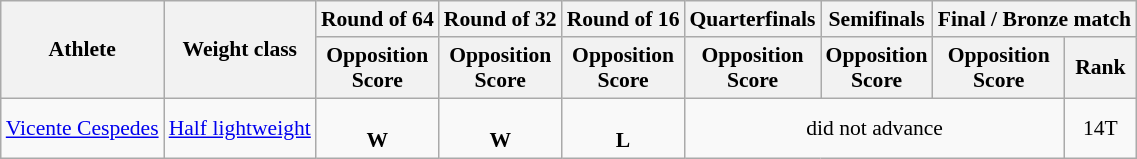<table class=wikitable style="font-size:90%">
<tr>
<th rowspan="2">Athlete</th>
<th rowspan="2">Weight class</th>
<th>Round of 64</th>
<th>Round of 32</th>
<th>Round of 16</th>
<th>Quarterfinals</th>
<th>Semifinals</th>
<th colspan="2">Final / Bronze match</th>
</tr>
<tr>
<th>Opposition<br>Score</th>
<th>Opposition<br>Score</th>
<th>Opposition<br>Score</th>
<th>Opposition<br>Score</th>
<th>Opposition<br>Score</th>
<th>Opposition<br>Score</th>
<th>Rank</th>
</tr>
<tr>
<td><a href='#'>Vicente Cespedes</a></td>
<td><a href='#'>Half lightweight</a></td>
<td align=center> <br> <strong>W</strong></td>
<td align=center> <br> <strong>W</strong></td>
<td align=center> <br> <strong>L</strong></td>
<td align=center colspan=3>did not advance</td>
<td align=center>14T</td>
</tr>
</table>
